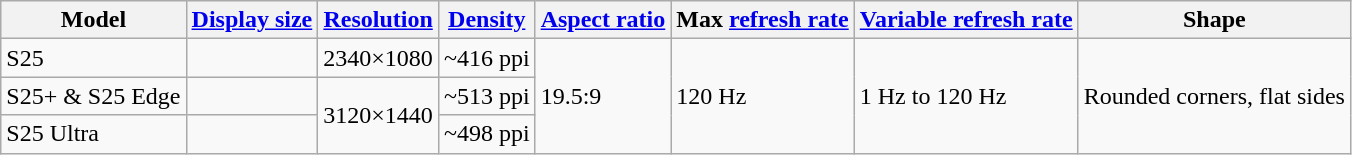<table class="wikitable">
<tr>
<th>Model</th>
<th><a href='#'>Display size</a></th>
<th><a href='#'>Resolution</a></th>
<th><a href='#'>Density</a></th>
<th><a href='#'>Aspect ratio</a></th>
<th>Max <a href='#'>refresh rate</a></th>
<th><a href='#'>Variable refresh rate</a></th>
<th>Shape</th>
</tr>
<tr>
<td>S25</td>
<td></td>
<td>2340×1080</td>
<td>~416 ppi</td>
<td rowspan="4">19.5:9</td>
<td rowspan="4">120 Hz</td>
<td rowspan="4">1 Hz to 120 Hz</td>
<td rowspan="4">Rounded corners, flat sides</td>
</tr>
<tr>
<td>S25+ & S25 Edge</td>
<td></td>
<td rowspan="2">3120×1440</td>
<td>~513 ppi</td>
</tr>
<tr>
<td>S25 Ultra</td>
<td></td>
<td>~498 ppi</td>
</tr>
</table>
